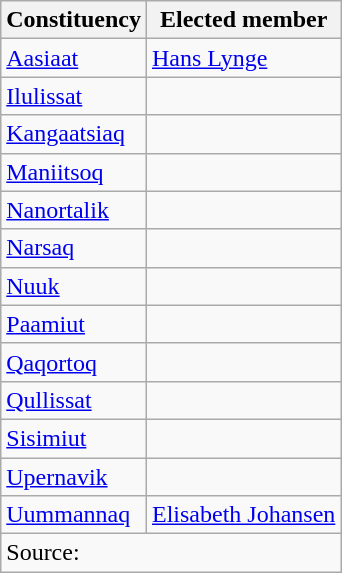<table class=wikitable>
<tr>
<th>Constituency</th>
<th>Elected member</th>
</tr>
<tr>
<td><a href='#'>Aasiaat</a></td>
<td><a href='#'>Hans Lynge</a></td>
</tr>
<tr>
<td><a href='#'>Ilulissat</a></td>
<td></td>
</tr>
<tr>
<td><a href='#'>Kangaatsiaq</a></td>
<td></td>
</tr>
<tr>
<td><a href='#'>Maniitsoq</a></td>
<td></td>
</tr>
<tr>
<td><a href='#'>Nanortalik</a></td>
<td></td>
</tr>
<tr>
<td><a href='#'>Narsaq</a></td>
<td></td>
</tr>
<tr>
<td><a href='#'>Nuuk</a></td>
<td></td>
</tr>
<tr>
<td><a href='#'>Paamiut</a></td>
<td></td>
</tr>
<tr>
<td><a href='#'>Qaqortoq</a></td>
<td></td>
</tr>
<tr>
<td><a href='#'>Qullissat</a></td>
<td></td>
</tr>
<tr>
<td><a href='#'>Sisimiut</a></td>
<td></td>
</tr>
<tr>
<td><a href='#'>Upernavik</a></td>
<td></td>
</tr>
<tr>
<td><a href='#'>Uummannaq</a></td>
<td><a href='#'>Elisabeth Johansen</a></td>
</tr>
<tr>
<td colspan=2>Source: </td>
</tr>
</table>
